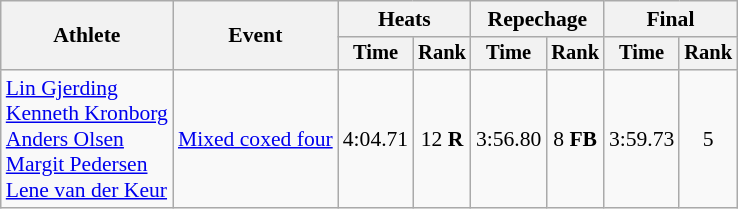<table class="wikitable" style="font-size:90%;">
<tr>
<th rowspan="2">Athlete</th>
<th rowspan="2">Event</th>
<th colspan="2">Heats</th>
<th colspan="2">Repechage</th>
<th colspan="2">Final</th>
</tr>
<tr style="font-size:95%">
<th>Time</th>
<th>Rank</th>
<th>Time</th>
<th>Rank</th>
<th>Time</th>
<th>Rank</th>
</tr>
<tr>
<td align=left><a href='#'>Lin Gjerding</a><br> <a href='#'>Kenneth Kronborg</a><br> <a href='#'>Anders Olsen</a><br> <a href='#'>Margit Pedersen</a><br> <a href='#'>Lene van der Keur</a></td>
<td align=left><a href='#'>Mixed coxed four</a></td>
<td align=center>4:04.71</td>
<td align=center>12 <strong>R</strong></td>
<td align=center>3:56.80</td>
<td align=center>8 <strong>FB</strong></td>
<td align=center>3:59.73</td>
<td align=center>5</td>
</tr>
</table>
